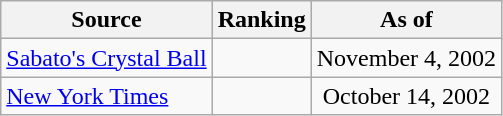<table class="wikitable" style="text-align:center">
<tr>
<th>Source</th>
<th>Ranking</th>
<th>As of</th>
</tr>
<tr>
<td align=left><a href='#'>Sabato's Crystal Ball</a></td>
<td></td>
<td>November 4, 2002</td>
</tr>
<tr>
<td align=left><a href='#'>New York Times</a></td>
<td></td>
<td>October 14, 2002</td>
</tr>
</table>
